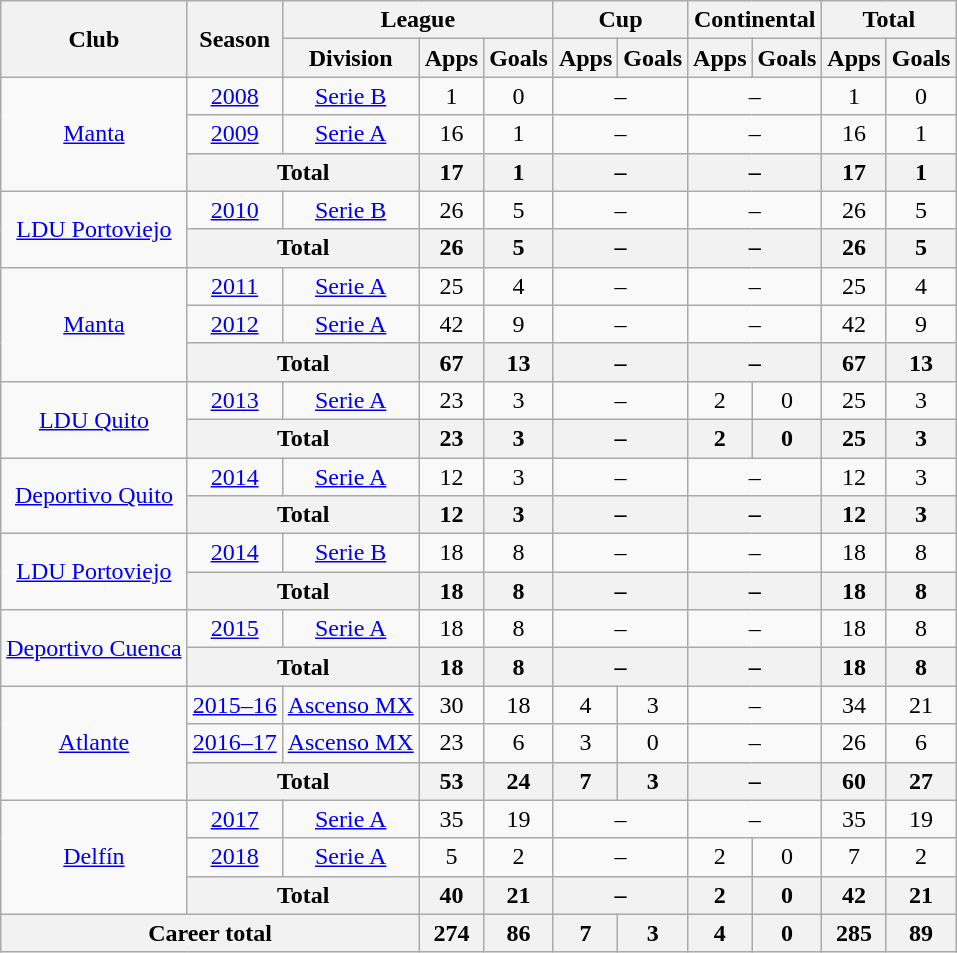<table class="wikitable" style="text-align: center;">
<tr>
<th rowspan="2">Club</th>
<th rowspan="2">Season</th>
<th colspan="3">League</th>
<th colspan="2">Cup</th>
<th colspan="2">Continental</th>
<th colspan="2">Total</th>
</tr>
<tr>
<th>Division</th>
<th>Apps</th>
<th>Goals</th>
<th>Apps</th>
<th>Goals</th>
<th>Apps</th>
<th>Goals</th>
<th>Apps</th>
<th>Goals</th>
</tr>
<tr>
<td rowspan="3"><a href='#'>Manta</a></td>
<td><a href='#'>2008</a></td>
<td><a href='#'>Serie B</a></td>
<td>1</td>
<td>0</td>
<td colspan="2">–</td>
<td colspan="2">–</td>
<td>1</td>
<td>0</td>
</tr>
<tr>
<td><a href='#'>2009</a></td>
<td><a href='#'>Serie A</a></td>
<td>16</td>
<td>1</td>
<td colspan="2">–</td>
<td colspan="2">–</td>
<td>16</td>
<td>1</td>
</tr>
<tr>
<th colspan="2">Total</th>
<th>17</th>
<th>1</th>
<th colspan="2">–</th>
<th colspan="2">–</th>
<th>17</th>
<th>1</th>
</tr>
<tr>
<td rowspan="2"><a href='#'>LDU Portoviejo</a></td>
<td><a href='#'>2010</a></td>
<td><a href='#'>Serie B</a></td>
<td>26</td>
<td>5</td>
<td colspan="2">–</td>
<td colspan="2">–</td>
<td>26</td>
<td>5</td>
</tr>
<tr>
<th colspan="2">Total</th>
<th>26</th>
<th>5</th>
<th colspan="2">–</th>
<th colspan="2">–</th>
<th>26</th>
<th>5</th>
</tr>
<tr>
<td rowspan="3"><a href='#'>Manta</a></td>
<td><a href='#'>2011</a></td>
<td><a href='#'>Serie A</a></td>
<td>25</td>
<td>4</td>
<td colspan="2">–</td>
<td colspan="2">–</td>
<td>25</td>
<td>4</td>
</tr>
<tr>
<td><a href='#'>2012</a></td>
<td><a href='#'>Serie A</a></td>
<td>42</td>
<td>9</td>
<td colspan="2">–</td>
<td colspan="2">–</td>
<td>42</td>
<td>9</td>
</tr>
<tr>
<th colspan="2">Total</th>
<th>67</th>
<th>13</th>
<th colspan="2">–</th>
<th colspan="2">–</th>
<th>67</th>
<th>13</th>
</tr>
<tr>
<td rowspan="2"><a href='#'>LDU Quito</a></td>
<td><a href='#'>2013</a></td>
<td><a href='#'>Serie A</a></td>
<td>23</td>
<td>3</td>
<td colspan="2">–</td>
<td>2</td>
<td>0</td>
<td>25</td>
<td>3</td>
</tr>
<tr>
<th colspan="2">Total</th>
<th>23</th>
<th>3</th>
<th colspan="2">–</th>
<th>2</th>
<th>0</th>
<th>25</th>
<th>3</th>
</tr>
<tr>
<td rowspan="2"><a href='#'>Deportivo Quito</a></td>
<td><a href='#'>2014</a></td>
<td><a href='#'>Serie A</a></td>
<td>12</td>
<td>3</td>
<td colspan="2">–</td>
<td colspan="2">–</td>
<td>12</td>
<td>3</td>
</tr>
<tr>
<th colspan="2">Total</th>
<th>12</th>
<th>3</th>
<th colspan="2">–</th>
<th colspan="2">–</th>
<th>12</th>
<th>3</th>
</tr>
<tr>
<td rowspan="2"><a href='#'>LDU Portoviejo</a></td>
<td><a href='#'>2014</a></td>
<td><a href='#'>Serie B</a></td>
<td>18</td>
<td>8</td>
<td colspan="2">–</td>
<td colspan="2">–</td>
<td>18</td>
<td>8</td>
</tr>
<tr>
<th colspan="2">Total</th>
<th>18</th>
<th>8</th>
<th colspan="2">–</th>
<th colspan="2">–</th>
<th>18</th>
<th>8</th>
</tr>
<tr>
<td rowspan="2"><a href='#'>Deportivo Cuenca</a></td>
<td><a href='#'>2015</a></td>
<td><a href='#'>Serie A</a></td>
<td>18</td>
<td>8</td>
<td colspan="2">–</td>
<td colspan="2">–</td>
<td>18</td>
<td>8</td>
</tr>
<tr>
<th colspan="2">Total</th>
<th>18</th>
<th>8</th>
<th colspan="2">–</th>
<th colspan="2">–</th>
<th>18</th>
<th>8</th>
</tr>
<tr>
<td rowspan="3"><a href='#'>Atlante</a></td>
<td><a href='#'>2015–16</a></td>
<td><a href='#'>Ascenso MX</a></td>
<td>30</td>
<td>18</td>
<td>4</td>
<td>3</td>
<td colspan="2">–</td>
<td>34</td>
<td>21</td>
</tr>
<tr>
<td><a href='#'>2016–17</a></td>
<td><a href='#'>Ascenso MX</a></td>
<td>23</td>
<td>6</td>
<td>3</td>
<td>0</td>
<td colspan="2">–</td>
<td>26</td>
<td>6</td>
</tr>
<tr>
<th colspan="2">Total</th>
<th>53</th>
<th>24</th>
<th>7</th>
<th>3</th>
<th colspan="2">–</th>
<th>60</th>
<th>27</th>
</tr>
<tr>
<td rowspan="3"><a href='#'>Delfín</a></td>
<td><a href='#'>2017</a></td>
<td><a href='#'>Serie A</a></td>
<td>35</td>
<td>19</td>
<td colspan="2">–</td>
<td colspan="2">–</td>
<td>35</td>
<td>19</td>
</tr>
<tr>
<td><a href='#'>2018</a></td>
<td><a href='#'>Serie A</a></td>
<td>5</td>
<td>2</td>
<td colspan="2">–</td>
<td>2</td>
<td>0</td>
<td>7</td>
<td>2</td>
</tr>
<tr>
<th colspan="2">Total</th>
<th>40</th>
<th>21</th>
<th colspan="2">–</th>
<th>2</th>
<th>0</th>
<th>42</th>
<th>21</th>
</tr>
<tr>
<th colspan="3">Career total</th>
<th>274</th>
<th>86</th>
<th>7</th>
<th>3</th>
<th>4</th>
<th>0</th>
<th>285</th>
<th>89</th>
</tr>
</table>
